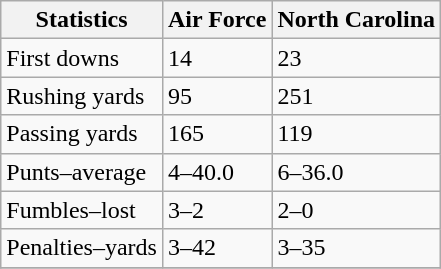<table class="wikitable">
<tr>
<th>Statistics</th>
<th>Air Force</th>
<th>North Carolina</th>
</tr>
<tr>
<td>First downs</td>
<td>14</td>
<td>23</td>
</tr>
<tr>
<td>Rushing yards</td>
<td>95</td>
<td>251</td>
</tr>
<tr>
<td>Passing yards</td>
<td>165</td>
<td>119</td>
</tr>
<tr>
<td>Punts–average</td>
<td>4–40.0</td>
<td>6–36.0</td>
</tr>
<tr>
<td>Fumbles–lost</td>
<td>3–2</td>
<td>2–0</td>
</tr>
<tr>
<td>Penalties–yards</td>
<td>3–42</td>
<td>3–35</td>
</tr>
<tr>
</tr>
</table>
